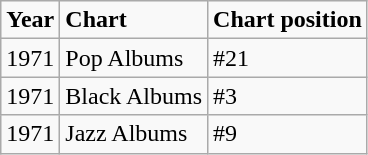<table class="wikitable">
<tr>
<td><strong>Year</strong></td>
<td><strong>Chart</strong></td>
<td><strong>Chart position</strong></td>
</tr>
<tr>
<td>1971</td>
<td>Pop Albums</td>
<td>#21</td>
</tr>
<tr>
<td>1971</td>
<td>Black Albums</td>
<td>#3</td>
</tr>
<tr>
<td>1971</td>
<td>Jazz Albums</td>
<td>#9</td>
</tr>
</table>
